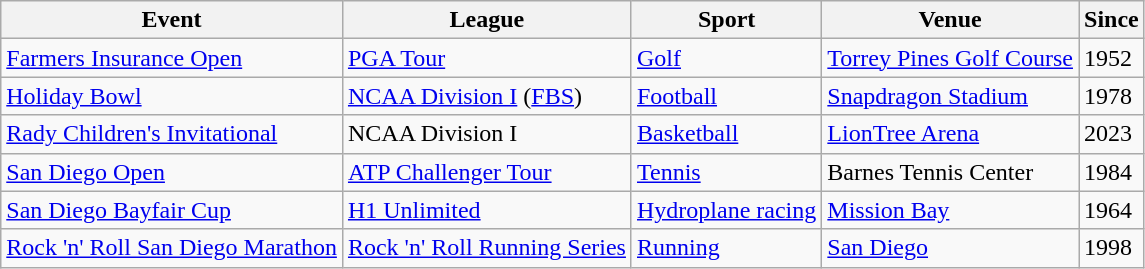<table class="wikitable sortable" style="text-align:left;">
<tr>
<th>Event</th>
<th>League</th>
<th>Sport</th>
<th>Venue</th>
<th>Since</th>
</tr>
<tr>
<td><a href='#'>Farmers Insurance Open</a></td>
<td><a href='#'>PGA Tour</a></td>
<td><a href='#'>Golf</a></td>
<td><a href='#'>Torrey Pines Golf Course</a></td>
<td>1952</td>
</tr>
<tr>
<td><a href='#'>Holiday Bowl</a></td>
<td><a href='#'>NCAA Division I</a> (<a href='#'>FBS</a>)</td>
<td><a href='#'>Football</a></td>
<td><a href='#'>Snapdragon Stadium</a></td>
<td>1978</td>
</tr>
<tr>
<td><a href='#'>Rady Children's Invitational</a></td>
<td>NCAA Division I</td>
<td><a href='#'>Basketball</a></td>
<td><a href='#'>LionTree Arena</a></td>
<td>2023</td>
</tr>
<tr>
<td><a href='#'>San Diego Open</a></td>
<td><a href='#'>ATP Challenger Tour</a></td>
<td><a href='#'>Tennis</a></td>
<td>Barnes Tennis Center</td>
<td>1984</td>
</tr>
<tr>
<td><a href='#'>San Diego Bayfair Cup</a></td>
<td><a href='#'>H1 Unlimited</a></td>
<td><a href='#'>Hydroplane racing</a></td>
<td><a href='#'>Mission Bay</a></td>
<td>1964</td>
</tr>
<tr>
<td><a href='#'>Rock 'n' Roll San Diego Marathon</a></td>
<td><a href='#'>Rock 'n' Roll Running Series</a></td>
<td><a href='#'>Running</a></td>
<td><a href='#'>San Diego</a></td>
<td>1998</td>
</tr>
</table>
